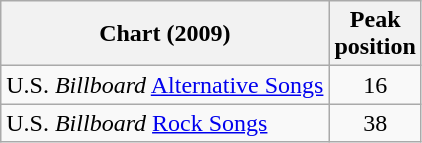<table class="wikitable">
<tr>
<th>Chart (2009)</th>
<th>Peak<br>position</th>
</tr>
<tr>
<td>U.S. <em>Billboard</em> <a href='#'>Alternative Songs</a></td>
<td align="center">16</td>
</tr>
<tr>
<td>U.S. <em>Billboard</em> <a href='#'>Rock Songs</a></td>
<td align="center">38</td>
</tr>
</table>
